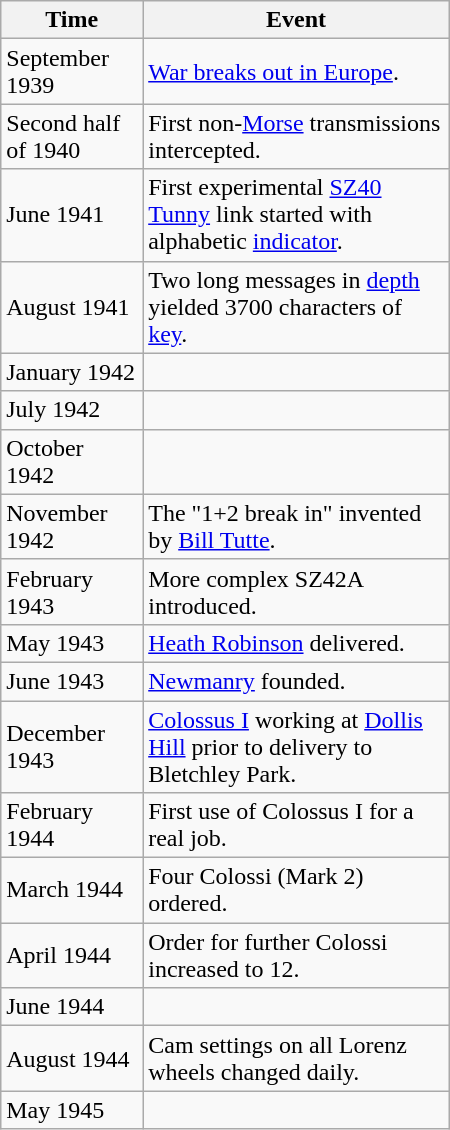<table class="wikitable" align="right" width=300px>
<tr>
<th>Time</th>
<th>Event</th>
</tr>
<tr>
<td>September 1939</td>
<td><a href='#'>War breaks out in Europe</a>.</td>
</tr>
<tr>
<td>Second half of 1940</td>
<td>First non-<a href='#'>Morse</a> transmissions intercepted.</td>
</tr>
<tr>
<td>June 1941</td>
<td>First experimental <a href='#'>SZ40 Tunny</a> link started with alphabetic <a href='#'>indicator</a>.</td>
</tr>
<tr>
<td>August 1941</td>
<td>Two long messages in <a href='#'>depth</a> yielded 3700 characters of <a href='#'>key</a>.</td>
</tr>
<tr>
<td>January 1942</td>
<td></td>
</tr>
<tr>
<td>July 1942</td>
<td></td>
</tr>
<tr>
<td>October 1942</td>
<td></td>
</tr>
<tr>
<td>November 1942</td>
<td>The "1+2 break in" invented by <a href='#'>Bill Tutte</a>.</td>
</tr>
<tr>
<td>February 1943</td>
<td>More complex SZ42A introduced.</td>
</tr>
<tr>
<td>May 1943</td>
<td><a href='#'>Heath Robinson</a> delivered.</td>
</tr>
<tr>
<td>June 1943</td>
<td><a href='#'>Newmanry</a> founded.</td>
</tr>
<tr>
<td>December 1943</td>
<td><a href='#'>Colossus I</a> working at <a href='#'>Dollis Hill</a> prior to delivery to Bletchley Park.</td>
</tr>
<tr>
<td>February 1944</td>
<td>First use of Colossus I for a real job.</td>
</tr>
<tr>
<td>March 1944</td>
<td>Four Colossi (Mark 2) ordered.</td>
</tr>
<tr>
<td>April 1944</td>
<td>Order for further Colossi increased to 12.</td>
</tr>
<tr>
<td>June 1944</td>
<td></td>
</tr>
<tr>
<td>August 1944</td>
<td>Cam settings on all Lorenz wheels changed daily.</td>
</tr>
<tr>
<td>May 1945</td>
<td></td>
</tr>
</table>
